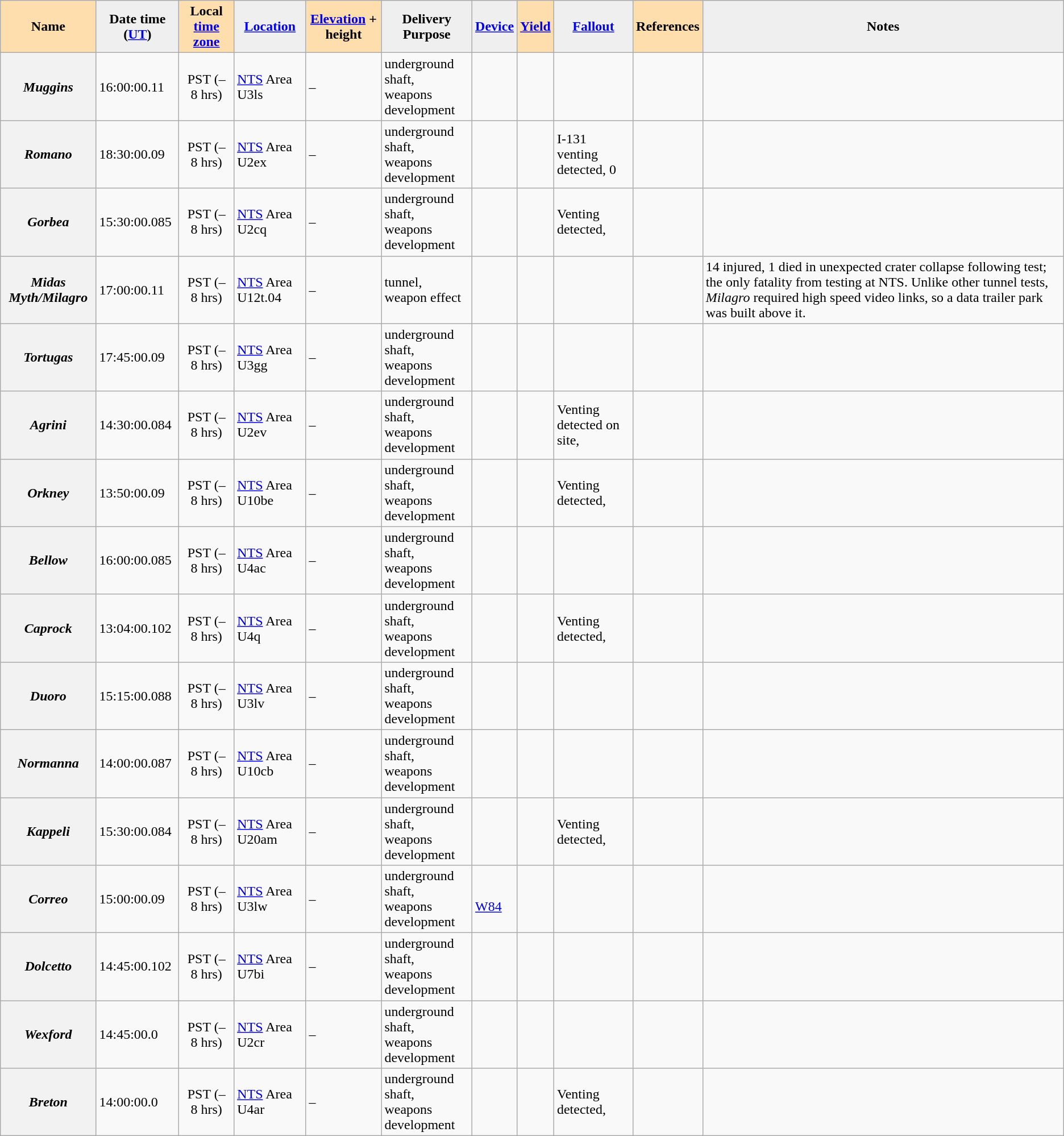<table class="wikitable sortable">
<tr>
<th style="background:#ffdead;">Name </th>
<th style="background:#efefef;">Date time (<a href='#'>UT</a>)</th>
<th style="background:#ffdead;">Local <a href='#'>time zone</a></th>
<th style="background:#efefef;"><a href='#'>Location</a></th>
<th style="background:#ffdead;"><a href='#'>Elevation</a> + height </th>
<th style="background:#efefef;">Delivery <br>Purpose </th>
<th style="background:#efefef;"><a href='#'>Device</a></th>
<th style="background:#ffdead;"><a href='#'>Yield</a></th>
<th style="background:#efefef;" class="unsortable"><a href='#'>Fallout</a></th>
<th style="background:#ffdead;" class="unsortable">References</th>
<th style="background:#efefef;" class="unsortable">Notes</th>
</tr>
<tr>
<th><em>Muggins</em></th>
<td> 16:00:00.11</td>
<td style="text-align:center;">PST (–8 hrs)<br></td>
<td><a href='#'>NTS</a> Area U3ls </td>
<td> – </td>
<td>underground shaft,<br>weapons development</td>
<td></td>
<td style="text-align:center;"></td>
<td></td>
<td></td>
<td></td>
</tr>
<tr>
<th><em>Romano</em></th>
<td> 18:30:00.09</td>
<td style="text-align:center;">PST (–8 hrs)<br></td>
<td><a href='#'>NTS</a> Area U2ex </td>
<td> – </td>
<td>underground shaft,<br>weapons development</td>
<td></td>
<td style="text-align:center;"></td>
<td>I-131 venting detected, 0</td>
<td></td>
<td></td>
</tr>
<tr>
<th><em>Gorbea</em></th>
<td> 15:30:00.085</td>
<td style="text-align:center;">PST (–8 hrs)<br></td>
<td><a href='#'>NTS</a> Area U2cq </td>
<td> – </td>
<td>underground shaft,<br>weapons development</td>
<td></td>
<td style="text-align:center;"></td>
<td>Venting detected, </td>
<td></td>
<td></td>
</tr>
<tr>
<th><em>Midas Myth/Milagro</em></th>
<td> 17:00:00.11</td>
<td style="text-align:center;">PST (–8 hrs)<br></td>
<td><a href='#'>NTS</a> Area U12t.04 </td>
<td> – </td>
<td>tunnel,<br>weapon effect</td>
<td></td>
<td style="text-align:center;"></td>
<td></td>
<td></td>
<td>14 injured, 1 died in unexpected crater collapse following test; the only fatality from testing at NTS. Unlike other tunnel tests, <em>Milagro</em> required high speed video links, so a data trailer park was built above it.</td>
</tr>
<tr>
<th><em>Tortugas</em></th>
<td> 17:45:00.09</td>
<td style="text-align:center;">PST (–8 hrs)<br></td>
<td><a href='#'>NTS</a> Area U3gg </td>
<td> – </td>
<td>underground shaft,<br>weapons development</td>
<td></td>
<td style="text-align:center;"></td>
<td></td>
<td></td>
<td></td>
</tr>
<tr>
<th><em>Agrini</em></th>
<td> 14:30:00.084</td>
<td style="text-align:center;">PST (–8 hrs)<br></td>
<td><a href='#'>NTS</a> Area U2ev </td>
<td> – </td>
<td>underground shaft,<br>weapons development</td>
<td></td>
<td style="text-align:center;"></td>
<td>Venting detected on site, </td>
<td></td>
<td></td>
</tr>
<tr>
<th><em>Orkney</em></th>
<td> 13:50:00.09</td>
<td style="text-align:center;">PST (–8 hrs)<br></td>
<td><a href='#'>NTS</a> Area U10be </td>
<td> – </td>
<td>underground shaft,<br>weapons development</td>
<td></td>
<td style="text-align:center;"></td>
<td>Venting detected, </td>
<td></td>
<td></td>
</tr>
<tr>
<th><em>Bellow</em></th>
<td> 16:00:00.085</td>
<td style="text-align:center;">PST (–8 hrs)<br></td>
<td><a href='#'>NTS</a> Area U4ac </td>
<td> – </td>
<td>underground shaft,<br>weapons development</td>
<td></td>
<td style="text-align:center;"></td>
<td></td>
<td></td>
<td></td>
</tr>
<tr>
<th><em>Caprock</em></th>
<td> 13:04:00.102</td>
<td style="text-align:center;">PST (–8 hrs)<br></td>
<td><a href='#'>NTS</a> Area U4q </td>
<td> – </td>
<td>underground shaft,<br>weapons development</td>
<td></td>
<td style="text-align:center;"></td>
<td>Venting detected, </td>
<td></td>
<td></td>
</tr>
<tr>
<th><em>Duoro</em></th>
<td> 15:15:00.088</td>
<td style="text-align:center;">PST (–8 hrs)<br></td>
<td><a href='#'>NTS</a> Area U3lv </td>
<td> – </td>
<td>underground shaft,<br>weapons development</td>
<td></td>
<td style="text-align:center;"></td>
<td></td>
<td></td>
<td></td>
</tr>
<tr>
<th><em>Normanna</em></th>
<td> 14:00:00.087</td>
<td style="text-align:center;">PST (–8 hrs)<br></td>
<td><a href='#'>NTS</a> Area U10cb </td>
<td> – </td>
<td>underground shaft,<br>weapons development</td>
<td></td>
<td style="text-align:center;"></td>
<td></td>
<td></td>
<td></td>
</tr>
<tr>
<th><em>Kappeli</em></th>
<td> 15:30:00.084</td>
<td style="text-align:center;">PST (–8 hrs)<br></td>
<td><a href='#'>NTS</a> Area U20am </td>
<td> – </td>
<td>underground shaft,<br>weapons development</td>
<td></td>
<td style="text-align:center;"></td>
<td>Venting detected, </td>
<td></td>
<td></td>
</tr>
<tr>
<th><em>Correo</em></th>
<td> 15:00:00.09</td>
<td style="text-align:center;">PST (–8 hrs)<br></td>
<td><a href='#'>NTS</a> Area U3lw </td>
<td> – </td>
<td>underground shaft,<br>weapons development</td>
<td><br><a href='#'>W84</a></td>
<td style="text-align:center;"></td>
<td></td>
<td></td>
<td></td>
</tr>
<tr>
<th><em>Dolcetto</em></th>
<td> 14:45:00.102</td>
<td style="text-align:center;">PST (–8 hrs)<br></td>
<td><a href='#'>NTS</a> Area U7bi </td>
<td> – </td>
<td>underground shaft,<br>weapons development</td>
<td></td>
<td style="text-align:center;"></td>
<td></td>
<td></td>
<td></td>
</tr>
<tr>
<th><em>Wexford</em></th>
<td> 14:45:00.0</td>
<td style="text-align:center;">PST (–8 hrs)<br></td>
<td><a href='#'>NTS</a> Area U2cr </td>
<td> – </td>
<td>underground shaft,<br>weapons development</td>
<td></td>
<td style="text-align:center;"></td>
<td></td>
<td></td>
<td></td>
</tr>
<tr>
<th><em>Breton</em></th>
<td> 14:00:00.0</td>
<td style="text-align:center;">PST (–8 hrs)<br></td>
<td><a href='#'>NTS</a> Area U4ar </td>
<td> – </td>
<td>underground shaft,<br>weapons development</td>
<td></td>
<td style="text-align:center;"></td>
<td>Venting detected, </td>
<td></td>
<td></td>
</tr>
</table>
